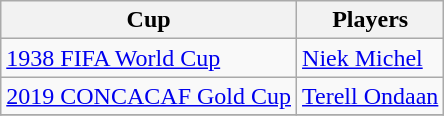<table class="wikitable" style="text-align: left">
<tr style="text-align: center">
<th>Cup</th>
<th>Players</th>
</tr>
<tr>
<td align="left"> <a href='#'>1938 FIFA World Cup</a></td>
<td> <a href='#'>Niek Michel</a></td>
</tr>
<tr>
<td align="left"> <a href='#'>2019 CONCACAF Gold Cup</a></td>
<td> <a href='#'>Terell Ondaan</a></td>
</tr>
<tr>
</tr>
</table>
